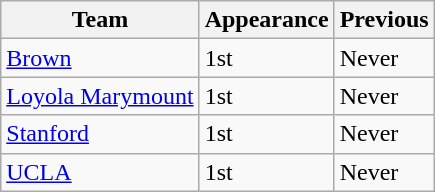<table class="wikitable sortable">
<tr>
<th>Team</th>
<th>Appearance</th>
<th>Previous</th>
</tr>
<tr>
<td><a href='#'>Brown</a></td>
<td>1st</td>
<td>Never</td>
</tr>
<tr>
<td><a href='#'>Loyola Marymount</a></td>
<td>1st</td>
<td>Never</td>
</tr>
<tr>
<td><a href='#'>Stanford</a></td>
<td>1st</td>
<td>Never</td>
</tr>
<tr>
<td><a href='#'>UCLA</a></td>
<td>1st</td>
<td>Never</td>
</tr>
</table>
